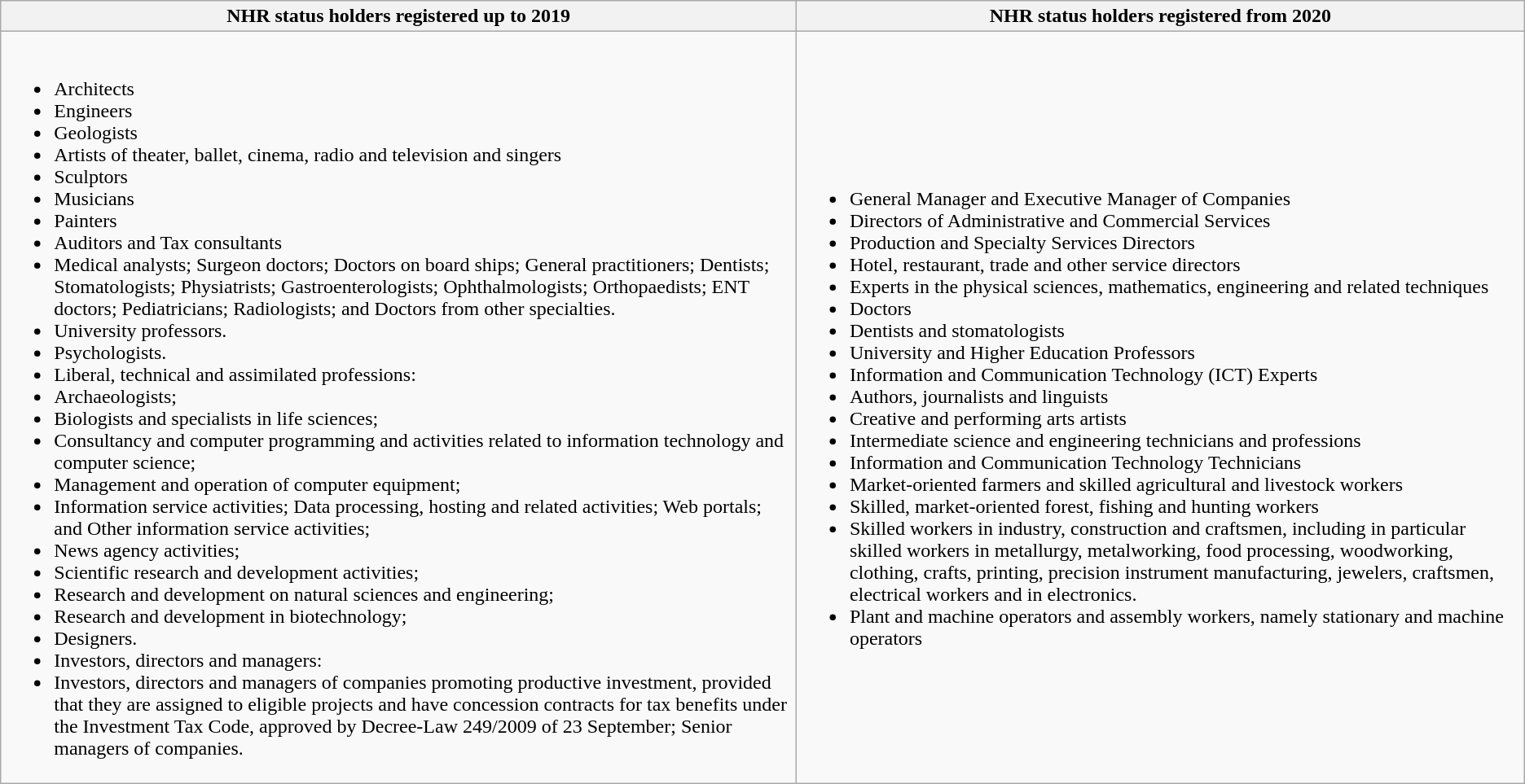<table class="wikitable">
<tr>
<th>NHR status holders registered up to 2019</th>
<th>NHR status holders registered from 2020</th>
</tr>
<tr>
<td><br><ul><li>Architects</li><li>Engineers</li><li>Geologists</li><li>Artists of theater, ballet, cinema, radio and television and singers</li><li>Sculptors</li><li>Musicians</li><li>Painters</li><li>Auditors and Tax consultants</li><li>Medical analysts; Surgeon doctors; Doctors on board ships; General practitioners;  Dentists; Stomatologists; Physiatrists; Gastroenterologists; Ophthalmologists; Orthopaedists;  ENT doctors; Pediatricians; Radiologists; and Doctors from other specialties.</li><li>University professors.</li><li>Psychologists.</li><li>Liberal, technical and assimilated professions:</li><li>Archaeologists;</li><li>Biologists and specialists in life sciences;</li><li>Consultancy and computer programming and activities related to information technology and computer science;</li><li>Management and operation of computer equipment;</li><li>Information service activities;  Data processing, hosting and related activities; Web portals; and Other information service activities;</li><li>News agency activities;</li><li>Scientific research and development activities;</li><li>Research and development on natural sciences and engineering;</li><li>Research and development in biotechnology;</li><li>Designers.</li><li>Investors, directors and managers:</li><li>Investors, directors and managers of companies promoting productive investment, provided that they are assigned to eligible projects and have concession contracts for tax benefits under the Investment Tax Code, approved by Decree-Law 249/2009 of 23 September;  Senior managers of companies.</li></ul></td>
<td><br><ul><li>General Manager and Executive Manager of Companies</li><li>Directors of Administrative and Commercial Services</li><li>Production and Specialty Services Directors</li><li>Hotel, restaurant, trade and other service directors</li><li>Experts in the physical sciences, mathematics, engineering and related techniques</li><li>Doctors</li><li>Dentists and stomatologists</li><li>University and Higher Education Professors</li><li>Information and Communication Technology (ICT) Experts</li><li>Authors, journalists and linguists</li><li>Creative and performing arts artists</li><li>Intermediate science and engineering technicians and professions</li><li>Information and Communication Technology Technicians</li><li>Market-oriented farmers and skilled agricultural and livestock workers</li><li>Skilled, market-oriented forest, fishing and hunting workers</li><li>Skilled workers in industry, construction and craftsmen, including in particular skilled workers in metallurgy, metalworking, food processing, woodworking, clothing, crafts, printing, precision instrument manufacturing, jewelers, craftsmen, electrical workers and in electronics.</li><li>Plant and machine operators and assembly workers, namely stationary and machine operators</li></ul></td>
</tr>
</table>
